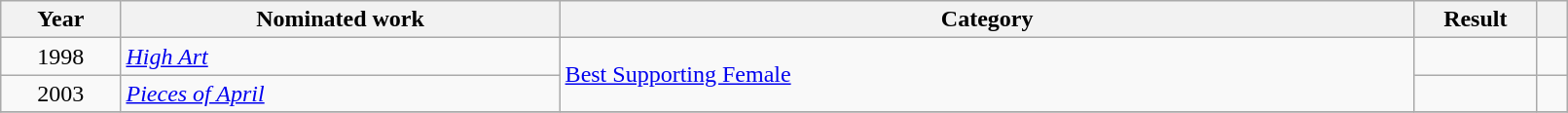<table class="wikitable" style="width:85%;">
<tr>
<th scope="col" style="width:5em;">Year</th>
<th scope="col" style="width:20em;">Nominated work</th>
<th scope="col" style="width:40em;">Category</th>
<th scope="col" style="width:5em;">Result</th>
<th class="unsortable" style="width:1em;"></th>
</tr>
<tr>
<td style="text-align:center;">1998</td>
<td><em><a href='#'>High Art</a></em></td>
<td rowspan="2"><a href='#'>Best Supporting Female</a></td>
<td></td>
<td align="center"></td>
</tr>
<tr>
<td style="text-align:center;">2003</td>
<td><em><a href='#'>Pieces of April</a></em></td>
<td></td>
<td align="center"></td>
</tr>
<tr>
</tr>
</table>
